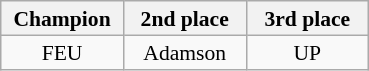<table class="wikitable" style="font-size:90%; line-height:12pt; text-align:center;">
<tr>
<th width="75">Champion</th>
<th width="75">2nd place</th>
<th width="75">3rd place</th>
</tr>
<tr>
<td> FEU</td>
<td> Adamson</td>
<td> UP</td>
</tr>
</table>
